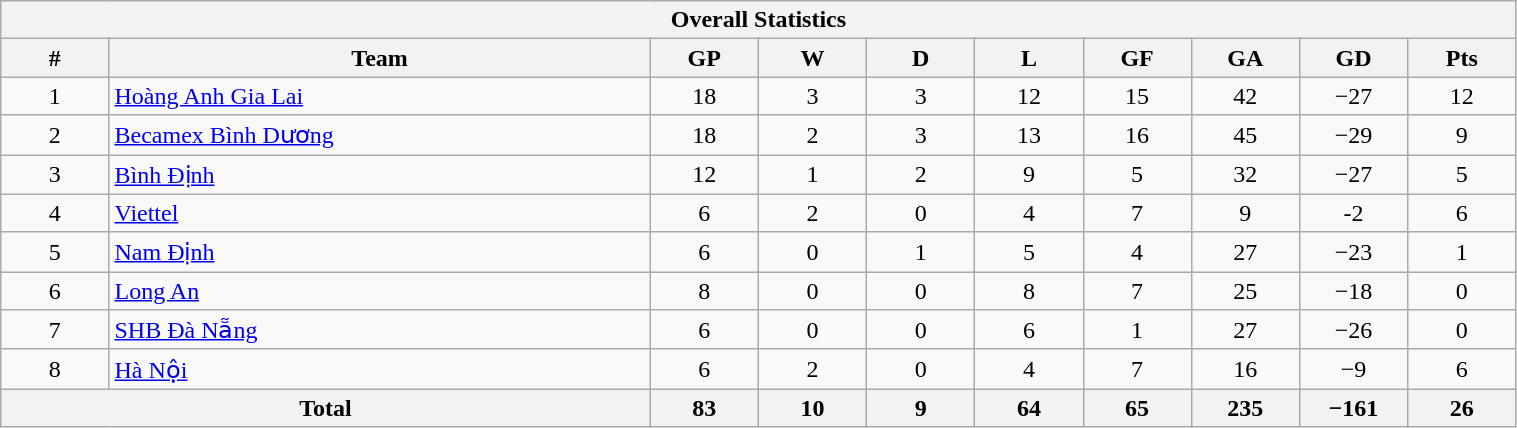<table width=80% class="wikitable sortable" style="text-align:center;">
<tr>
<th colspan=10>Overall Statistics</th>
</tr>
<tr>
<th width=5%>#</th>
<th width=25%>Team</th>
<th width=5%>GP</th>
<th width=5%>W</th>
<th width=5%>D</th>
<th width=5%>L</th>
<th width=5%>GF</th>
<th width=5%>GA</th>
<th width=5%>GD</th>
<th width=5%>Pts</th>
</tr>
<tr>
<td>1</td>
<td align=left> <a href='#'>Hoàng Anh Gia Lai</a></td>
<td>18</td>
<td>3</td>
<td>3</td>
<td>12</td>
<td>15</td>
<td>42</td>
<td>−27</td>
<td>12</td>
</tr>
<tr>
<td>2</td>
<td align=left> <a href='#'>Becamex Bình Dương</a></td>
<td>18</td>
<td>2</td>
<td>3</td>
<td>13</td>
<td>16</td>
<td>45</td>
<td>−29</td>
<td>9</td>
</tr>
<tr>
<td>3</td>
<td align=left> <a href='#'>Bình Định</a></td>
<td>12</td>
<td>1</td>
<td>2</td>
<td>9</td>
<td>5</td>
<td>32</td>
<td>−27</td>
<td>5</td>
</tr>
<tr>
<td>4</td>
<td align=left> <a href='#'>Viettel</a></td>
<td>6</td>
<td>2</td>
<td>0</td>
<td>4</td>
<td>7</td>
<td>9</td>
<td>-2</td>
<td>6</td>
</tr>
<tr>
<td>5</td>
<td align=left> <a href='#'>Nam Định</a></td>
<td>6</td>
<td>0</td>
<td>1</td>
<td>5</td>
<td>4</td>
<td>27</td>
<td>−23</td>
<td>1</td>
</tr>
<tr>
<td>6</td>
<td align=left> <a href='#'>Long An</a></td>
<td>8</td>
<td>0</td>
<td>0</td>
<td>8</td>
<td>7</td>
<td>25</td>
<td>−18</td>
<td>0</td>
</tr>
<tr>
<td>7</td>
<td align=left> <a href='#'>SHB Đà Nẵng</a></td>
<td>6</td>
<td>0</td>
<td>0</td>
<td>6</td>
<td>1</td>
<td>27</td>
<td>−26</td>
<td>0</td>
</tr>
<tr>
<td>8</td>
<td align=left> <a href='#'>Hà Nội</a></td>
<td>6</td>
<td>2</td>
<td>0</td>
<td>4</td>
<td>7</td>
<td>16</td>
<td>−9</td>
<td>6</td>
</tr>
<tr>
<th colspan="2">Total</th>
<th>83</th>
<th>10</th>
<th>9</th>
<th>64</th>
<th>65</th>
<th>235</th>
<th>−161</th>
<th>26</th>
</tr>
</table>
